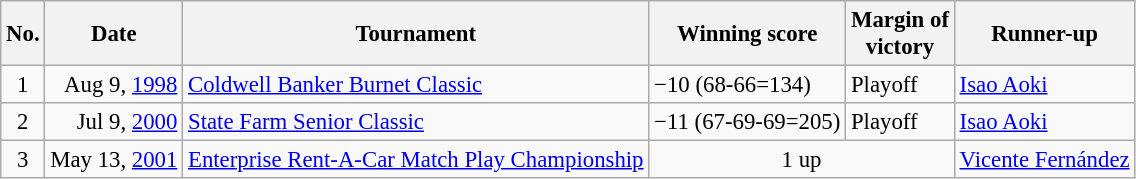<table class="wikitable" style="font-size:95%;">
<tr>
<th>No.</th>
<th>Date</th>
<th>Tournament</th>
<th>Winning score</th>
<th>Margin of<br>victory</th>
<th>Runner-up</th>
</tr>
<tr>
<td align=center>1</td>
<td align=right>Aug 9, <a href='#'>1998</a></td>
<td><a href='#'>Coldwell Banker Burnet Classic</a></td>
<td>−10 (68-66=134)</td>
<td>Playoff</td>
<td> <a href='#'>Isao Aoki</a></td>
</tr>
<tr>
<td align=center>2</td>
<td align=right>Jul 9, <a href='#'>2000</a></td>
<td><a href='#'>State Farm Senior Classic</a></td>
<td>−11 (67-69-69=205)</td>
<td>Playoff</td>
<td> <a href='#'>Isao Aoki</a></td>
</tr>
<tr>
<td align=center>3</td>
<td align=right>May 13, <a href='#'>2001</a></td>
<td><a href='#'>Enterprise Rent-A-Car Match Play Championship</a></td>
<td colspan=2 align=center>1 up</td>
<td> <a href='#'>Vicente Fernández</a></td>
</tr>
</table>
